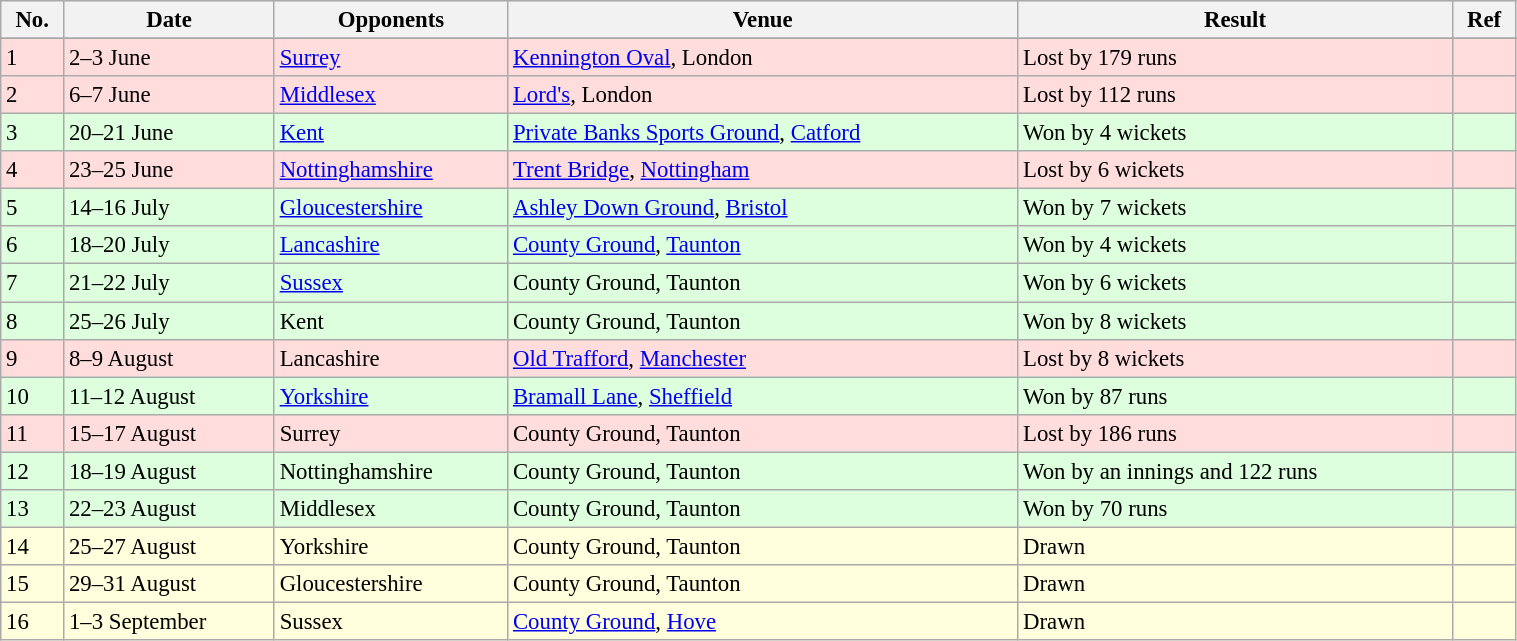<table class="wikitable"  style="width:80%; font-size:95%;">
<tr style="background:#efefef;">
<th scope="col">No.</th>
<th scope="col">Date</th>
<th scope="col">Opponents</th>
<th scope="col">Venue</th>
<th scope="col">Result</th>
<th scope="col">Ref</th>
</tr>
<tr style="background:#ffd;" >
</tr>
<tr style="background:#dfd;" >
</tr>
<tr style="background:#fdd;" >
<td>1</td>
<td>2–3 June</td>
<td><a href='#'>Surrey</a></td>
<td><a href='#'>Kennington Oval</a>, London</td>
<td>Lost by 179 runs</td>
<td></td>
</tr>
<tr style="background:#fdd;" >
<td>2</td>
<td>6–7 June</td>
<td><a href='#'>Middlesex</a></td>
<td><a href='#'>Lord's</a>, London</td>
<td>Lost by 112 runs</td>
<td></td>
</tr>
<tr style="background:#dfd;" >
<td>3</td>
<td>20–21 June</td>
<td><a href='#'>Kent</a></td>
<td><a href='#'>Private Banks Sports Ground</a>, <a href='#'>Catford</a></td>
<td>Won by 4 wickets</td>
<td></td>
</tr>
<tr style="background:#fdd;" >
<td>4</td>
<td>23–25 June</td>
<td><a href='#'>Nottinghamshire</a></td>
<td><a href='#'>Trent Bridge</a>, <a href='#'>Nottingham</a></td>
<td>Lost by 6 wickets</td>
<td></td>
</tr>
<tr style="background:#dfd;" >
<td>5</td>
<td>14–16 July</td>
<td><a href='#'>Gloucestershire</a></td>
<td><a href='#'>Ashley Down Ground</a>, <a href='#'>Bristol</a></td>
<td>Won by 7 wickets</td>
<td></td>
</tr>
<tr style="background:#dfd;" >
<td>6</td>
<td>18–20 July</td>
<td><a href='#'>Lancashire</a></td>
<td><a href='#'>County Ground</a>, <a href='#'>Taunton</a></td>
<td>Won by 4 wickets</td>
<td></td>
</tr>
<tr style="background:#dfd;" >
<td>7</td>
<td>21–22 July</td>
<td><a href='#'>Sussex</a></td>
<td>County Ground, Taunton</td>
<td>Won by 6 wickets</td>
<td></td>
</tr>
<tr style="background:#dfd;" >
<td>8</td>
<td>25–26 July</td>
<td>Kent</td>
<td>County Ground, Taunton</td>
<td>Won by 8 wickets</td>
<td></td>
</tr>
<tr style="background:#fdd;" >
<td>9</td>
<td>8–9 August</td>
<td>Lancashire</td>
<td><a href='#'>Old Trafford</a>, <a href='#'>Manchester</a></td>
<td>Lost by 8 wickets</td>
<td></td>
</tr>
<tr style="background:#dfd;" >
<td>10</td>
<td>11–12 August</td>
<td><a href='#'>Yorkshire</a></td>
<td><a href='#'>Bramall Lane</a>, <a href='#'>Sheffield</a></td>
<td>Won by 87 runs</td>
<td></td>
</tr>
<tr style="background:#fdd;" >
<td>11</td>
<td>15–17 August</td>
<td>Surrey</td>
<td>County Ground, Taunton</td>
<td>Lost by 186 runs</td>
<td></td>
</tr>
<tr style="background:#dfd;" >
<td>12</td>
<td>18–19 August</td>
<td>Nottinghamshire</td>
<td>County Ground, Taunton</td>
<td>Won by an innings and 122 runs</td>
<td></td>
</tr>
<tr style="background:#dfd;" >
<td>13</td>
<td>22–23 August</td>
<td>Middlesex</td>
<td>County Ground, Taunton</td>
<td>Won by 70 runs</td>
<td></td>
</tr>
<tr style="background:#ffd;" >
<td>14</td>
<td>25–27 August</td>
<td>Yorkshire</td>
<td>County Ground, Taunton</td>
<td>Drawn</td>
<td></td>
</tr>
<tr style="background:#ffd;" >
<td>15</td>
<td>29–31 August</td>
<td>Gloucestershire</td>
<td>County Ground, Taunton</td>
<td>Drawn</td>
<td></td>
</tr>
<tr style="background:#ffd;" >
<td>16</td>
<td>1–3 September</td>
<td>Sussex</td>
<td><a href='#'>County Ground</a>, <a href='#'>Hove</a></td>
<td>Drawn</td>
<td></td>
</tr>
</table>
